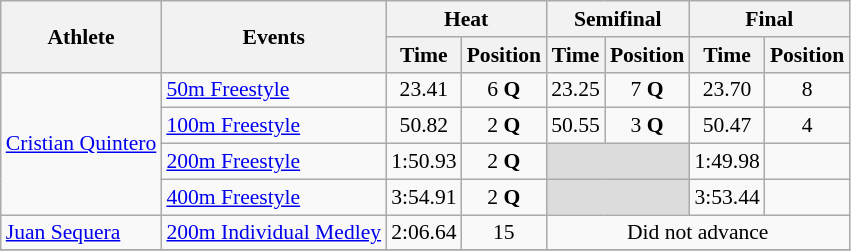<table class=wikitable style="font-size:90%">
<tr>
<th rowspan="2">Athlete</th>
<th rowspan="2">Events</th>
<th colspan="2">Heat</th>
<th colspan="2">Semifinal</th>
<th colspan="2">Final</th>
</tr>
<tr>
<th>Time</th>
<th>Position</th>
<th>Time</th>
<th>Position</th>
<th>Time</th>
<th>Position</th>
</tr>
<tr>
<td rowspan=4><a href='#'>Cristian Quintero</a></td>
<td><a href='#'>50m Freestyle</a></td>
<td align=center>23.41</td>
<td align=center>6 <strong>Q</strong></td>
<td align=center>23.25</td>
<td align=center>7 <strong>Q</strong></td>
<td align=center>23.70</td>
<td align=center>8</td>
</tr>
<tr>
<td><a href='#'>100m Freestyle</a></td>
<td align=center>50.82</td>
<td align=center>2 <strong>Q</strong></td>
<td align=center>50.55</td>
<td align=center>3 <strong>Q</strong></td>
<td align=center>50.47</td>
<td align=center>4</td>
</tr>
<tr>
<td><a href='#'>200m Freestyle</a></td>
<td align=center>1:50.93</td>
<td align=center>2 <strong>Q</strong></td>
<td colspan=2 bgcolor=#DCDCDC></td>
<td align=center>1:49.98</td>
<td align=center></td>
</tr>
<tr>
<td><a href='#'>400m Freestyle</a></td>
<td align=center>3:54.91</td>
<td align=center>2 <strong>Q</strong></td>
<td colspan=2 bgcolor=#DCDCDC></td>
<td align=center>3:53.44</td>
<td align=center></td>
</tr>
<tr>
<td><a href='#'>Juan Sequera</a></td>
<td><a href='#'>200m Individual Medley</a></td>
<td align=center>2:06.64</td>
<td align=center>15</td>
<td align="center" colspan="4">Did not advance</td>
</tr>
<tr>
</tr>
</table>
